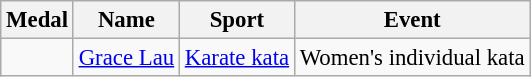<table class="wikitable sortable" style="font-size: 95%;">
<tr>
<th>Medal</th>
<th>Name</th>
<th>Sport</th>
<th>Event</th>
</tr>
<tr>
<td></td>
<td><a href='#'>Grace Lau</a></td>
<td><a href='#'>Karate kata</a></td>
<td>Women's individual kata</td>
</tr>
</table>
